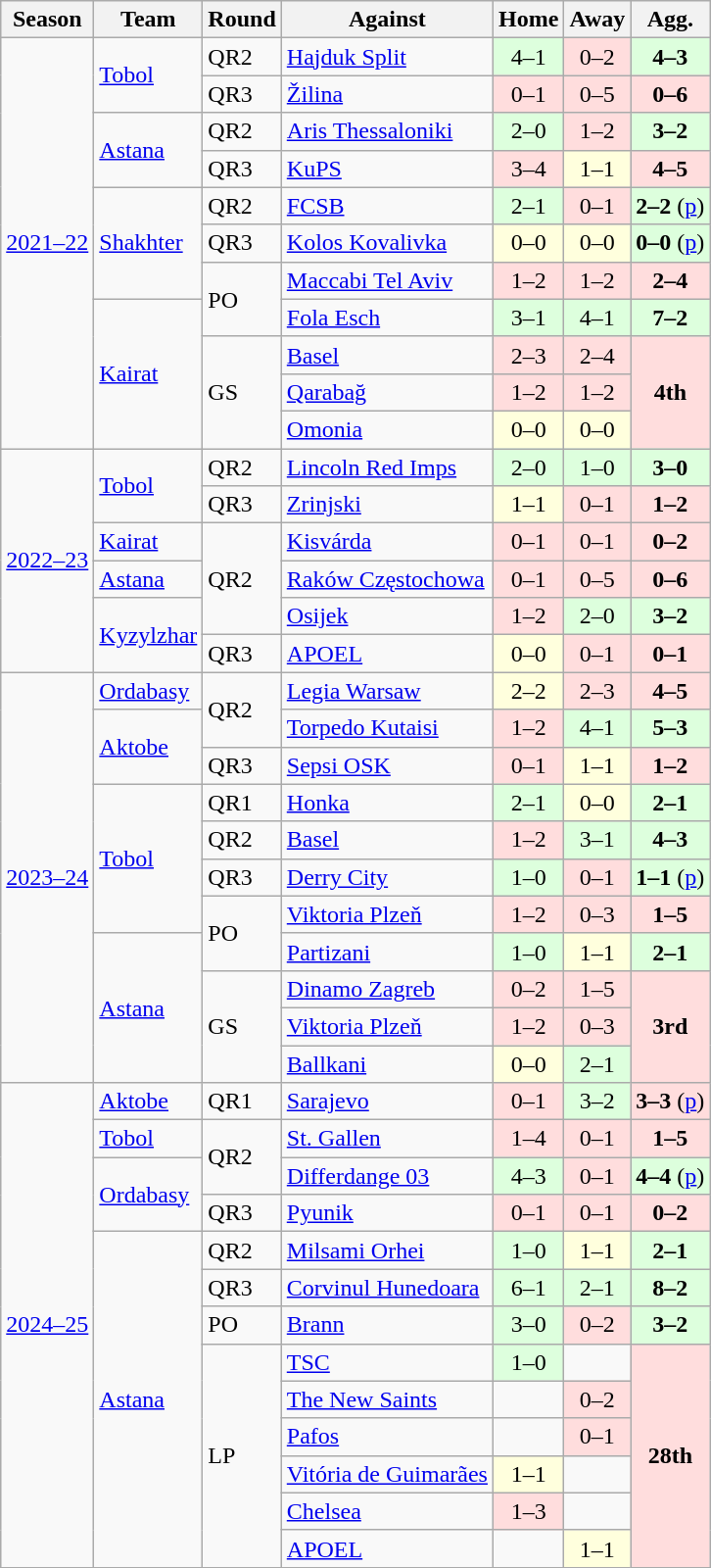<table class="wikitable plainrowheaders">
<tr>
<th>Season</th>
<th>Team</th>
<th>Round</th>
<th>Against</th>
<th>Home</th>
<th>Away</th>
<th>Agg.</th>
</tr>
<tr>
<td rowspan="11"><a href='#'>2021–22</a></td>
<td rowspan="2"><a href='#'>Tobol</a></td>
<td>QR2</td>
<td> <a href='#'>Hajduk Split</a></td>
<td bgcolor="#ddffdd" align="center">4–1</td>
<td bgcolor="#ffdddd" align="center">0–2</td>
<td bgcolor="#ddffdd" align="center"><strong>4–3</strong></td>
</tr>
<tr>
<td>QR3</td>
<td> <a href='#'>Žilina</a></td>
<td bgcolor="#ffdddd" align="center">0–1</td>
<td bgcolor="#ffdddd" align="center">0–5</td>
<td bgcolor="#ffdddd" align="center"><strong>0–6</strong></td>
</tr>
<tr>
<td rowspan="2"><a href='#'>Astana</a></td>
<td>QR2</td>
<td> <a href='#'>Aris Thessaloniki</a></td>
<td bgcolor="#ddffdd" align="center">2–0</td>
<td bgcolor="#ffdddd" align="center">1–2</td>
<td bgcolor="#ddffdd" align="center"><strong>3–2</strong></td>
</tr>
<tr>
<td>QR3</td>
<td> <a href='#'>KuPS</a></td>
<td bgcolor="#ffdddd" align="center">3–4</td>
<td bgcolor="#ffffdd" align="center">1–1</td>
<td bgcolor="#ffdddd" align="center"><strong>4–5</strong></td>
</tr>
<tr>
<td rowspan="3"><a href='#'>Shakhter</a></td>
<td>QR2</td>
<td> <a href='#'>FCSB</a></td>
<td bgcolor="#ddffdd" align="center">2–1</td>
<td bgcolor="#ffdddd" align="center">0–1</td>
<td bgcolor="#ddffdd" align="center"><strong>2–2</strong> (<a href='#'>p</a>)</td>
</tr>
<tr>
<td>QR3</td>
<td> <a href='#'>Kolos Kovalivka</a></td>
<td bgcolor="#ffffdd" align="center">0–0</td>
<td bgcolor="#ffffdd" align="center">0–0</td>
<td bgcolor="#ddffdd" align="center"><strong>0–0</strong> (<a href='#'>p</a>)</td>
</tr>
<tr>
<td rowspan="2">PO</td>
<td> <a href='#'>Maccabi Tel Aviv</a></td>
<td bgcolor="#ffdddd" align="center">1–2</td>
<td bgcolor="#ffdddd" align="center">1–2</td>
<td bgcolor="#ffdddd" align="center"><strong>2–4</strong></td>
</tr>
<tr>
<td rowspan="4"><a href='#'>Kairat</a></td>
<td> <a href='#'>Fola Esch</a></td>
<td bgcolor="#ddffdd" align="center">3–1</td>
<td bgcolor="#ddffdd" align="center">4–1</td>
<td bgcolor="#ddffdd" align="center"><strong>7–2</strong></td>
</tr>
<tr>
<td rowspan="3">GS</td>
<td> <a href='#'>Basel</a></td>
<td bgcolor="#ffdddd" align="center">2–3</td>
<td bgcolor="#ffdddd" align="center">2–4</td>
<td rowspan="3" bgcolor="#ffdddd" align="center"><strong>4th</strong></td>
</tr>
<tr>
<td> <a href='#'>Qarabağ</a></td>
<td bgcolor="#ffdddd" align="center">1–2</td>
<td bgcolor="#ffdddd" align="center">1–2</td>
</tr>
<tr>
<td> <a href='#'>Omonia</a></td>
<td bgcolor="#ffffdd" align="center">0–0</td>
<td bgcolor="#ffffdd" align="center">0–0</td>
</tr>
<tr>
<td rowspan="6"><a href='#'>2022–23</a></td>
<td rowspan="2"><a href='#'>Tobol</a></td>
<td>QR2</td>
<td> <a href='#'>Lincoln Red Imps</a></td>
<td bgcolor="#ddffdd" align="center">2–0</td>
<td bgcolor="#ddffdd" align="center">1–0</td>
<td bgcolor="#ddffdd" align="center"><strong>3–0</strong></td>
</tr>
<tr>
<td>QR3</td>
<td> <a href='#'>Zrinjski</a></td>
<td bgcolor="#ffffdd" align="center">1–1</td>
<td bgcolor="#ffdddd" align="center">0–1</td>
<td bgcolor="#ffdddd" align="center"><strong>1–2</strong></td>
</tr>
<tr>
<td><a href='#'>Kairat</a></td>
<td rowspan="3">QR2</td>
<td> <a href='#'>Kisvárda</a></td>
<td bgcolor="#ffdddd" align="center">0–1</td>
<td bgcolor="#ffdddd" align="center">0–1</td>
<td bgcolor="#ffdddd" align="center"><strong>0–2</strong></td>
</tr>
<tr>
<td><a href='#'>Astana</a></td>
<td> <a href='#'>Raków Częstochowa</a></td>
<td bgcolor="#ffdddd" align="center">0–1</td>
<td bgcolor="#ffdddd" align="center">0–5</td>
<td bgcolor="#ffdddd" align="center"><strong>0–6</strong></td>
</tr>
<tr>
<td rowspan="2"><a href='#'>Kyzylzhar</a></td>
<td> <a href='#'>Osijek</a></td>
<td bgcolor="#ffdddd" align="center">1–2</td>
<td bgcolor="#ddffdd" align="center">2–0</td>
<td bgcolor="#ddffdd" align="center"><strong>3–2</strong></td>
</tr>
<tr>
<td>QR3</td>
<td> <a href='#'>APOEL</a></td>
<td bgcolor="#ffffdd" align="center">0–0</td>
<td bgcolor="#ffdddd" align="center">0–1</td>
<td bgcolor="#ffdddd" align="center"><strong>0–1</strong></td>
</tr>
<tr>
<td rowspan="11"><a href='#'>2023–24</a></td>
<td><a href='#'>Ordabasy</a></td>
<td rowspan="2">QR2</td>
<td> <a href='#'>Legia Warsaw</a></td>
<td bgcolor="#ffffdd" align="center">2–2</td>
<td bgcolor="#ffdddd" align="center">2–3</td>
<td bgcolor="#ffdddd" align="center"><strong>4–5</strong></td>
</tr>
<tr>
<td rowspan="2"><a href='#'>Aktobe</a></td>
<td> <a href='#'>Torpedo Kutaisi</a></td>
<td bgcolor="#ffdddd" align="center">1–2</td>
<td bgcolor="#ddffdd" align="center">4–1</td>
<td bgcolor="#ddffdd" align="center"><strong>5–3</strong></td>
</tr>
<tr>
<td>QR3</td>
<td> <a href='#'>Sepsi OSK</a></td>
<td bgcolor="#ffdddd" align="center">0–1</td>
<td bgcolor="#ffffdd" align="center">1–1</td>
<td bgcolor="#ffdddd" align="center"><strong>1–2</strong></td>
</tr>
<tr>
<td rowspan="4"><a href='#'>Tobol</a></td>
<td>QR1</td>
<td> <a href='#'>Honka</a></td>
<td bgcolor="#ddffdd" align="center">2–1</td>
<td bgcolor="#ffffdd" align="center">0–0</td>
<td bgcolor="#ddffdd" align="center"><strong>2–1</strong></td>
</tr>
<tr>
<td>QR2</td>
<td> <a href='#'>Basel</a></td>
<td bgcolor="#ffdddd" align="center">1–2</td>
<td bgcolor="#ddffdd" align="center">3–1</td>
<td bgcolor="#ddffdd" align="center"><strong>4–3</strong></td>
</tr>
<tr>
<td>QR3</td>
<td> <a href='#'>Derry City</a></td>
<td bgcolor="#ddffdd" align="center">1–0</td>
<td bgcolor="#ffdddd" align="center">0–1</td>
<td bgcolor="#ddffdd" align="center"><strong>1–1</strong> (<a href='#'>p</a>)</td>
</tr>
<tr>
<td rowspan="2">PO</td>
<td> <a href='#'>Viktoria Plzeň</a></td>
<td bgcolor="#ffdddd" align="center">1–2</td>
<td bgcolor="#ffdddd" align="center">0–3</td>
<td bgcolor="#ffdddd" align="center"><strong>1–5</strong></td>
</tr>
<tr>
<td rowspan="4"><a href='#'>Astana</a></td>
<td> <a href='#'>Partizani</a></td>
<td bgcolor="#ddffdd" align="center">1–0</td>
<td bgcolor="#ffffdd" align="center">1–1</td>
<td bgcolor="#ddffdd" align="center"><strong>2–1</strong></td>
</tr>
<tr>
<td rowspan="3">GS</td>
<td> <a href='#'>Dinamo Zagreb</a></td>
<td bgcolor="#ffdddd" align="center">0–2</td>
<td bgcolor="#ffdddd" align="center">1–5</td>
<td rowspan="3" bgcolor="#ffdddd" align="center"><strong>3rd</strong></td>
</tr>
<tr>
<td> <a href='#'>Viktoria Plzeň</a></td>
<td bgcolor="#ffdddd" align="center">1–2</td>
<td bgcolor="#ffdddd" align="center">0–3</td>
</tr>
<tr>
<td> <a href='#'>Ballkani</a></td>
<td bgcolor="#ffffdd" align="center">0–0</td>
<td bgcolor="#ddffdd" align="center">2–1</td>
</tr>
<tr>
<td rowspan="13"><a href='#'>2024–25</a></td>
<td><a href='#'>Aktobe</a></td>
<td>QR1</td>
<td> <a href='#'>Sarajevo</a></td>
<td bgcolor="#ffdddd" align="center">0–1</td>
<td bgcolor="#ddffdd" align="center">3–2</td>
<td bgcolor="#ffdddd" align="center"><strong>3–3</strong> (<a href='#'>p</a>)</td>
</tr>
<tr>
<td><a href='#'>Tobol</a></td>
<td rowspan="2">QR2</td>
<td> <a href='#'>St. Gallen</a></td>
<td bgcolor="#ffdddd" align="center">1–4</td>
<td bgcolor="#ffdddd" align="center">0–1</td>
<td bgcolor="#ffdddd" align="center"><strong>1–5</strong></td>
</tr>
<tr>
<td rowspan="2"><a href='#'>Ordabasy</a></td>
<td> <a href='#'>Differdange 03</a></td>
<td bgcolor="#ddffdd" align="center">4–3</td>
<td bgcolor="#ffdddd" align="center">0–1</td>
<td bgcolor="#ddffdd" align="center"><strong>4–4</strong> (<a href='#'>p</a>)</td>
</tr>
<tr>
<td>QR3</td>
<td> <a href='#'>Pyunik</a></td>
<td bgcolor="#ffdddd" align="center">0–1</td>
<td bgcolor="#ffdddd" align="center">0–1</td>
<td bgcolor="#ffdddd" align="center"><strong>0–2</strong></td>
</tr>
<tr>
<td rowspan="9"><a href='#'>Astana</a></td>
<td>QR2</td>
<td> <a href='#'>Milsami Orhei</a></td>
<td bgcolor="#ddffdd" align="center">1–0</td>
<td bgcolor="#ffffdd" align="center">1–1</td>
<td bgcolor="#ddffdd" align="center"><strong>2–1</strong></td>
</tr>
<tr>
<td>QR3</td>
<td> <a href='#'>Corvinul Hunedoara</a></td>
<td bgcolor="#ddffdd" align="center">6–1</td>
<td bgcolor="#ddffdd" align="center">2–1</td>
<td bgcolor="#ddffdd" align="center"><strong>8–2</strong></td>
</tr>
<tr>
<td>PO</td>
<td> <a href='#'>Brann</a></td>
<td bgcolor="#ddffdd" align="center">3–0</td>
<td bgcolor="#ffdddd" align="center">0–2</td>
<td bgcolor="#ddffdd" align="center"><strong>3–2</strong></td>
</tr>
<tr>
<td rowspan="6">LP</td>
<td> <a href='#'>TSC</a></td>
<td bgcolor="#ddffdd" align="center">1–0</td>
<td></td>
<td rowspan="6" bgcolor="#ffdddd" align="center"><strong>28th</strong></td>
</tr>
<tr>
<td> <a href='#'>The New Saints</a></td>
<td></td>
<td bgcolor="#ffdddd" align="center">0–2</td>
</tr>
<tr>
<td> <a href='#'>Pafos</a></td>
<td></td>
<td bgcolor="#ffdddd" align="center">0–1</td>
</tr>
<tr>
<td> <a href='#'>Vitória de Guimarães</a></td>
<td bgcolor="#ffffdd" align="center">1–1</td>
<td></td>
</tr>
<tr>
<td> <a href='#'>Chelsea</a></td>
<td bgcolor="#ffdddd" align="center">1–3</td>
<td></td>
</tr>
<tr>
<td> <a href='#'>APOEL</a></td>
<td></td>
<td bgcolor="#ffffdd" align="center">1–1</td>
</tr>
</table>
